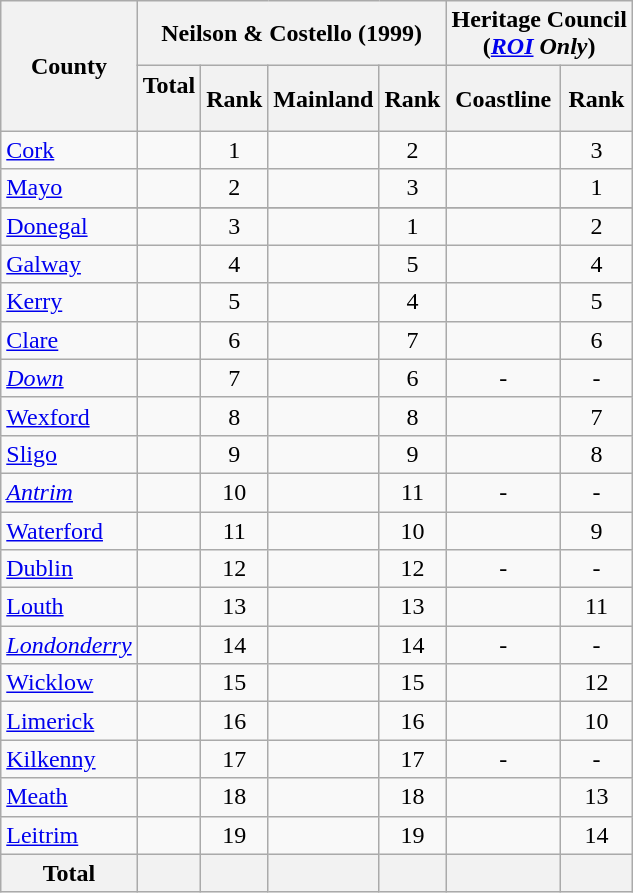<table class="wikitable sortable">
<tr>
<th rowspan=2>County</th>
<th colspan=4>Neilson & Costello (1999)</th>
<th colspan=2>Heritage Council <br> (<em><a href='#'>ROI</a> Only</em>) <br></th>
</tr>
<tr>
<th>Total <br> <br></th>
<th>Rank</th>
<th>Mainland</th>
<th>Rank</th>
<th>Coastline</th>
<th>Rank</th>
</tr>
<tr align="center">
<td align=left><a href='#'>Cork</a></td>
<td></td>
<td>1</td>
<td></td>
<td>2</td>
<td></td>
<td>3</td>
</tr>
<tr align="center">
<td align=left><a href='#'>Mayo</a></td>
<td></td>
<td>2</td>
<td></td>
<td>3</td>
<td></td>
<td>1</td>
</tr>
<tr align="center">
</tr>
<tr align="center">
<td align="left"><a href='#'>Donegal</a></td>
<td></td>
<td>3</td>
<td></td>
<td>1</td>
<td></td>
<td>2</td>
</tr>
<tr align="center">
<td align="left"><a href='#'>Galway</a></td>
<td></td>
<td>4</td>
<td></td>
<td>5</td>
<td></td>
<td>4</td>
</tr>
<tr align="center">
<td align="left"><a href='#'>Kerry</a></td>
<td></td>
<td>5</td>
<td></td>
<td>4</td>
<td></td>
<td>5</td>
</tr>
<tr align="center">
<td align="left"><a href='#'>Clare</a></td>
<td></td>
<td>6</td>
<td></td>
<td>7</td>
<td></td>
<td>6</td>
</tr>
<tr align="center">
<td align=left><em><a href='#'>Down</a></em></td>
<td></td>
<td>7</td>
<td></td>
<td>6</td>
<td>-</td>
<td>-</td>
</tr>
<tr align="center">
<td align=left><a href='#'>Wexford</a></td>
<td></td>
<td>8</td>
<td></td>
<td>8</td>
<td></td>
<td>7</td>
</tr>
<tr align="center">
<td align=left><a href='#'>Sligo</a></td>
<td></td>
<td>9</td>
<td></td>
<td>9</td>
<td></td>
<td>8</td>
</tr>
<tr align="center">
<td align=left><em><a href='#'>Antrim</a></em></td>
<td></td>
<td>10</td>
<td></td>
<td>11</td>
<td>-</td>
<td>-</td>
</tr>
<tr align="center">
<td align=left><a href='#'>Waterford</a></td>
<td></td>
<td>11</td>
<td></td>
<td>10</td>
<td></td>
<td>9</td>
</tr>
<tr align="center">
<td align=left><a href='#'>Dublin</a></td>
<td></td>
<td>12</td>
<td></td>
<td>12</td>
<td>-</td>
<td>-</td>
</tr>
<tr align="center">
<td align=left><a href='#'>Louth</a></td>
<td></td>
<td>13</td>
<td></td>
<td>13</td>
<td></td>
<td>11</td>
</tr>
<tr align="center">
<td align=left><em><a href='#'>Londonderry</a></em></td>
<td></td>
<td>14</td>
<td></td>
<td>14</td>
<td>-</td>
<td>-</td>
</tr>
<tr align="center">
<td align=left><a href='#'>Wicklow</a></td>
<td></td>
<td>15</td>
<td></td>
<td>15</td>
<td></td>
<td>12</td>
</tr>
<tr align="center">
<td align=left><a href='#'>Limerick</a></td>
<td></td>
<td>16</td>
<td></td>
<td>16</td>
<td></td>
<td>10</td>
</tr>
<tr align="center">
<td align=left><a href='#'>Kilkenny</a></td>
<td></td>
<td>17</td>
<td></td>
<td>17</td>
<td>-</td>
<td>-</td>
</tr>
<tr align="center">
<td align=left><a href='#'>Meath</a></td>
<td></td>
<td>18</td>
<td></td>
<td>18</td>
<td></td>
<td>13</td>
</tr>
<tr align="center">
<td align=left><a href='#'>Leitrim</a></td>
<td></td>
<td>19</td>
<td></td>
<td>19</td>
<td></td>
<td>14</td>
</tr>
<tr align="center">
<th>Total</th>
<th></th>
<th></th>
<th></th>
<th></th>
<th></th>
<th></th>
</tr>
</table>
